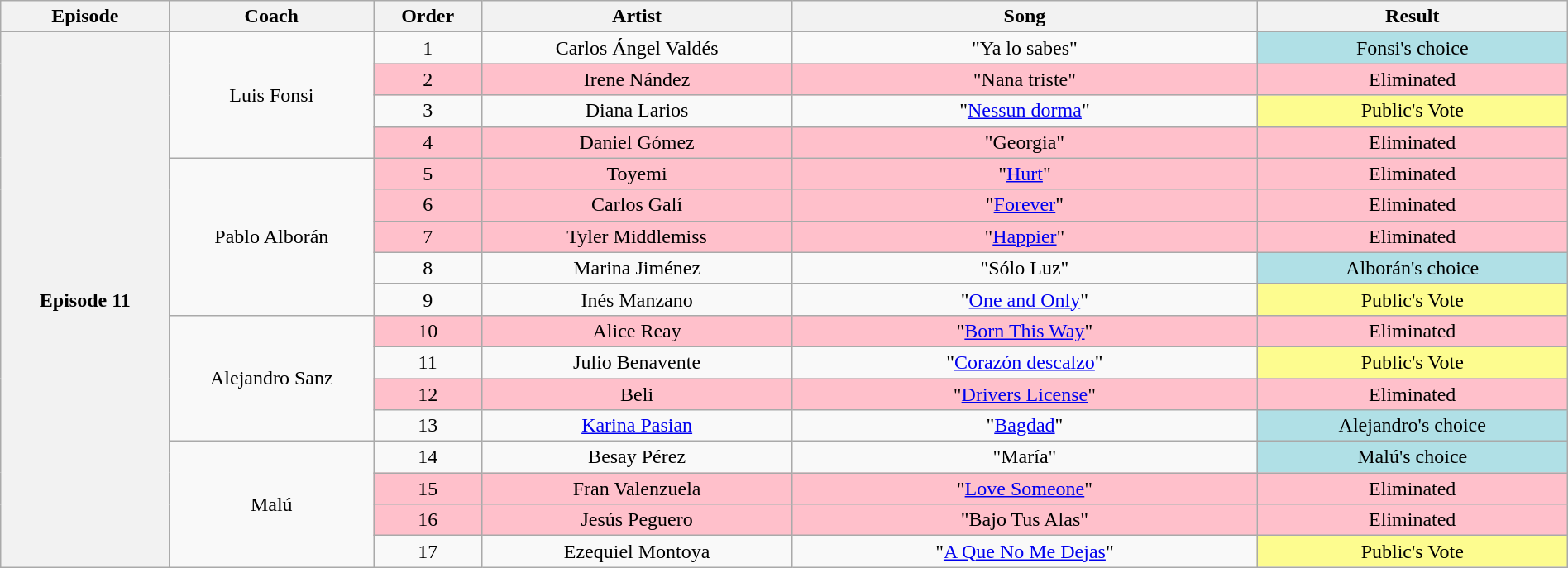<table class="wikitable" style="text-align: center; width:100%">
<tr>
<th style="width:04%">Episode</th>
<th style="width:05%">Coach</th>
<th style="width:02%">Order</th>
<th style="width:08%">Artist</th>
<th style="width:12%">Song</th>
<th style="width:08%">Result</th>
</tr>
<tr>
<th rowspan="17">Episode 11<br></th>
<td rowspan="4">Luis Fonsi</td>
<td>1</td>
<td>Carlos Ángel Valdés</td>
<td>"Ya lo sabes"</td>
<td style="background:#b0e0e6">Fonsi's choice</td>
</tr>
<tr bgcolor="pink">
<td>2</td>
<td>Irene Nández</td>
<td>"Nana triste"</td>
<td>Eliminated</td>
</tr>
<tr>
<td>3</td>
<td>Diana Larios</td>
<td>"<a href='#'>Nessun dorma</a>"</td>
<td style="background:#fdfc8f">Public's Vote</td>
</tr>
<tr bgcolor="pink">
<td>4</td>
<td>Daniel Gómez</td>
<td>"Georgia"</td>
<td>Eliminated</td>
</tr>
<tr>
<td rowspan="5">Pablo Alborán</td>
<td bgcolor="pink">5</td>
<td bgcolor="pink">Toyemi</td>
<td bgcolor="pink">"<a href='#'>Hurt</a>"</td>
<td bgcolor="pink">Eliminated</td>
</tr>
<tr>
<td bgcolor="pink">6</td>
<td bgcolor="pink">Carlos Galí</td>
<td bgcolor="pink">"<a href='#'>Forever</a>"</td>
<td bgcolor="pink">Eliminated</td>
</tr>
<tr>
<td bgcolor="pink">7</td>
<td bgcolor="pink">Tyler Middlemiss</td>
<td bgcolor="pink">"<a href='#'>Happier</a>"</td>
<td bgcolor="pink">Eliminated</td>
</tr>
<tr>
<td>8</td>
<td>Marina Jiménez</td>
<td>"Sólo Luz"</td>
<td style="background:#b0e0e6">Alborán's choice</td>
</tr>
<tr>
<td>9</td>
<td>Inés Manzano</td>
<td>"<a href='#'>One and Only</a>"</td>
<td style="background:#fdfc8f">Public's Vote</td>
</tr>
<tr>
<td rowspan="4">Alejandro Sanz</td>
<td bgcolor="pink">10</td>
<td bgcolor="pink">Alice Reay</td>
<td bgcolor="pink">"<a href='#'>Born This Way</a>"</td>
<td bgcolor="pink">Eliminated</td>
</tr>
<tr>
<td>11</td>
<td>Julio Benavente</td>
<td>"<a href='#'>Corazón descalzo</a>"</td>
<td style="background:#fdfc8f">Public's Vote</td>
</tr>
<tr>
<td bgcolor="pink">12</td>
<td bgcolor="pink">Beli</td>
<td bgcolor="pink">"<a href='#'>Drivers License</a>"</td>
<td bgcolor="pink">Eliminated</td>
</tr>
<tr>
<td>13</td>
<td><a href='#'>Karina Pasian</a></td>
<td>"<a href='#'>Bagdad</a>"</td>
<td style="background:#b0e0e6">Alejandro's choice</td>
</tr>
<tr>
<td rowspan="4">Malú</td>
<td>14</td>
<td>Besay Pérez</td>
<td>"María"</td>
<td style="background:#b0e0e6">Malú's choice</td>
</tr>
<tr bgcolor="pink">
<td>15</td>
<td>Fran Valenzuela</td>
<td>"<a href='#'>Love Someone</a>"</td>
<td>Eliminated</td>
</tr>
<tr bgcolor="pink">
<td>16</td>
<td>Jesús Peguero</td>
<td>"Bajo Tus Alas"</td>
<td>Eliminated</td>
</tr>
<tr>
<td>17</td>
<td>Ezequiel Montoya</td>
<td>"<a href='#'>A Que No Me Dejas</a>"</td>
<td style="background:#fdfc8f">Public's Vote</td>
</tr>
</table>
